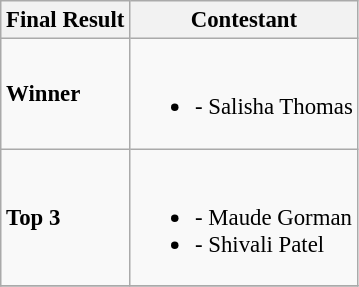<table class="wikitable sortable" style="font-size:95%;">
<tr>
<th>Final Result</th>
<th>Contestant</th>
</tr>
<tr>
<td><strong>Winner</strong></td>
<td><br><ul><li><strong></strong> - Salisha Thomas</li></ul></td>
</tr>
<tr>
<td><strong>Top 3</strong></td>
<td><br><ul><li><strong></strong> - Maude Gorman</li><li><strong></strong> - Shivali Patel</li></ul></td>
</tr>
<tr>
</tr>
</table>
